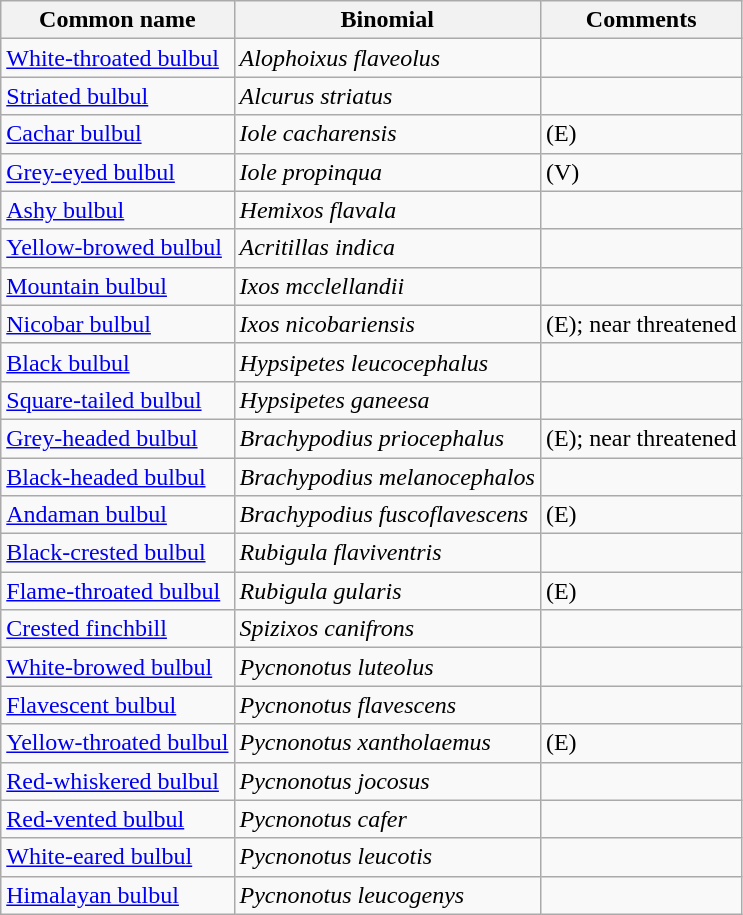<table class="wikitable">
<tr>
<th>Common name</th>
<th>Binomial</th>
<th>Comments</th>
</tr>
<tr>
<td><a href='#'>White-throated bulbul</a></td>
<td><em>Alophoixus flaveolus</em></td>
<td></td>
</tr>
<tr>
<td><a href='#'>Striated bulbul</a></td>
<td><em>Alcurus striatus</em></td>
<td></td>
</tr>
<tr>
<td><a href='#'>Cachar bulbul</a></td>
<td><em>Iole cacharensis</em></td>
<td>(E)</td>
</tr>
<tr>
<td><a href='#'>Grey-eyed bulbul</a></td>
<td><em>Iole propinqua</em></td>
<td>(V)</td>
</tr>
<tr>
<td><a href='#'>Ashy bulbul</a></td>
<td><em>Hemixos flavala</em></td>
<td></td>
</tr>
<tr>
<td><a href='#'>Yellow-browed bulbul</a></td>
<td><em>Acritillas indica</em></td>
<td></td>
</tr>
<tr>
<td><a href='#'>Mountain bulbul</a></td>
<td><em>Ixos mcclellandii</em></td>
<td></td>
</tr>
<tr>
<td><a href='#'>Nicobar bulbul</a></td>
<td><em>Ixos nicobariensis</em></td>
<td>(E); near threatened</td>
</tr>
<tr>
<td><a href='#'>Black bulbul</a></td>
<td><em>Hypsipetes leucocephalus</em></td>
<td></td>
</tr>
<tr>
<td><a href='#'>Square-tailed bulbul</a></td>
<td><em>Hypsipetes ganeesa</em></td>
<td></td>
</tr>
<tr>
<td><a href='#'>Grey-headed bulbul</a></td>
<td><em>Brachypodius priocephalus</em></td>
<td>(E); near threatened</td>
</tr>
<tr>
<td><a href='#'>Black-headed bulbul</a></td>
<td><em>Brachypodius melanocephalos</em></td>
<td></td>
</tr>
<tr>
<td><a href='#'>Andaman bulbul</a></td>
<td><em>Brachypodius fuscoflavescens</em></td>
<td>(E)</td>
</tr>
<tr>
<td><a href='#'>Black-crested bulbul</a></td>
<td><em>Rubigula flaviventris</em></td>
<td></td>
</tr>
<tr>
<td><a href='#'>Flame-throated bulbul</a></td>
<td><em>Rubigula gularis</em></td>
<td>(E)</td>
</tr>
<tr>
<td><a href='#'>Crested finchbill</a></td>
<td><em>Spizixos canifrons</em></td>
<td></td>
</tr>
<tr>
<td><a href='#'>White-browed bulbul</a></td>
<td><em>Pycnonotus luteolus</em></td>
<td></td>
</tr>
<tr>
<td><a href='#'>Flavescent bulbul</a></td>
<td><em>Pycnonotus flavescens</em></td>
<td></td>
</tr>
<tr>
<td><a href='#'>Yellow-throated bulbul</a></td>
<td><em>Pycnonotus xantholaemus</em></td>
<td>(E)</td>
</tr>
<tr>
<td><a href='#'>Red-whiskered bulbul</a></td>
<td><em>Pycnonotus jocosus</em></td>
<td></td>
</tr>
<tr>
<td><a href='#'>Red-vented bulbul</a></td>
<td><em>Pycnonotus cafer</em></td>
<td></td>
</tr>
<tr>
<td><a href='#'>White-eared bulbul</a></td>
<td><em>Pycnonotus leucotis</em></td>
<td></td>
</tr>
<tr>
<td><a href='#'>Himalayan bulbul</a></td>
<td><em>Pycnonotus leucogenys</em></td>
<td></td>
</tr>
</table>
